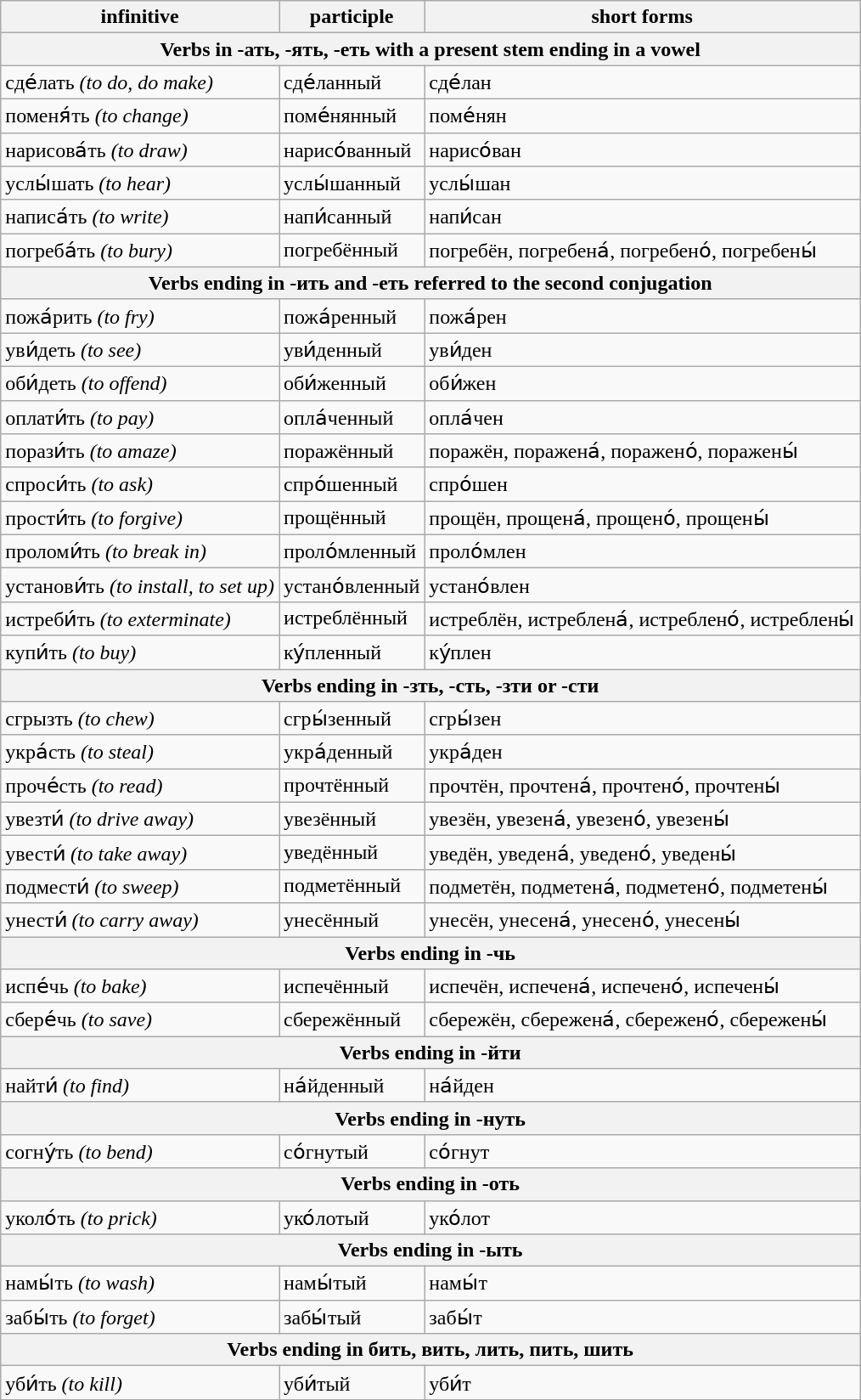<table class="wikitable">
<tr>
<th>infinitive</th>
<th>participle</th>
<th>short forms</th>
</tr>
<tr>
<th colspan="3">Verbs in -ать, -ять, -еть with a present stem ending in a vowel</th>
</tr>
<tr>
<td>сде́лать <em>(to do, do make)</em></td>
<td>сде́ла<span>нн</span>ый</td>
<td>сде́ла<span>н</span></td>
</tr>
<tr>
<td>поменя́ть <em>(to change)</em></td>
<td>поме́ня<span>нн</span>ый</td>
<td>поме́ня<span>н</span></td>
</tr>
<tr>
<td>нарисова́ть <em>(to draw)</em></td>
<td>нарисо́ва<span>нн</span>ый</td>
<td>нарисо́ва<span>н</span></td>
</tr>
<tr>
<td>услы́шать <em>(to hear)</em></td>
<td>услы́ша<span>нн</span>ый</td>
<td>услы́ша<span>н</span></td>
</tr>
<tr>
<td>написа́ть <em>(to write)</em></td>
<td>напи́са<span>нн</span>ый</td>
<td>напи́са<span>н</span></td>
</tr>
<tr>
<td>погреба́ть <em>(to bury)</em></td>
<td>погреб<span>ё</span><span>нн</span>ый</td>
<td>погреб<span>ё</span><span>н</span>, погребе<span>н</span>а́, погребе<span>н</span>о́, погребе<span>н</span>ы́</td>
</tr>
<tr>
<th colspan="3">Verbs ending in -ить and -еть referred to the second conjugation</th>
</tr>
<tr>
<td>пожа́рить <em>(to fry)</em></td>
<td>пожа́р<span>енн</span>ый</td>
<td>пожа́ре<span>н</span></td>
</tr>
<tr>
<td>уви́деть <em>(to see)</em></td>
<td>уви́д<span>енн</span>ый</td>
<td>уви́де<span>н</span></td>
</tr>
<tr>
<td>оби́деть <em>(to offend)</em></td>
<td>оби́<span>ж</span><span>енн</span>ый</td>
<td>оби́<span>ж</span>е<span>н</span></td>
</tr>
<tr>
<td>оплати́ть <em>(to pay)</em></td>
<td>опла́<span>ч</span><span>енн</span>ый</td>
<td>опла́<span>ч</span>е<span>н</span></td>
</tr>
<tr>
<td>порази́ть <em>(to amaze)</em></td>
<td>пора<span>ж</span><span>ё</span><span>нн</span>ый</td>
<td>пора<span>ж</span><span>ё</span><span>н</span>, пора<span>ж</span>е<span>н</span>а́, пора<span>ж</span>е<span>н</span>о́, пора<span>ж</span>е<span>н</span>ы́</td>
</tr>
<tr>
<td>спроси́ть <em>(to ask)</em></td>
<td>спро́<span>ш</span><span>енн</span>ый</td>
<td>спро́<span>ш</span>е<span>н</span></td>
</tr>
<tr>
<td>прости́ть <em>(to forgive)</em></td>
<td>про<span>щ</span><span>ё</span><span>нн</span>ый</td>
<td>про<span>щ</span><span>ё</span><span>н</span>, про<span>щ</span>е<span>н</span>а́, про<span>щ</span>е<span>н</span>о́, про<span>щ</span>е<span>н</span>ы́</td>
</tr>
<tr>
<td>проломи́ть <em>(to break in)</em></td>
<td>проло́<span>мл</span><span>енн</span>ый</td>
<td>проло́<span>мл</span>е<span>н</span></td>
</tr>
<tr>
<td>установи́ть <em>(to install, to set up)</em></td>
<td>устано́<span>вл</span><span>енн</span>ый</td>
<td>устано́<span>вл</span>е<span>н</span></td>
</tr>
<tr>
<td>истреби́ть <em>(to exterminate)</em></td>
<td>истре<span>бл</span><span>ё</span><span>нн</span>ый</td>
<td>истре<span>бл</span><span>ё</span><span>н</span>, истре<span>бл</span>е<span>н</span>а́, истре<span>бл</span>е<span>н</span>о́, истре<span>бл</span>е<span>н</span>ы́</td>
</tr>
<tr>
<td>купи́ть <em>(to buy)</em></td>
<td>ку́<span>пл</span><span>енн</span>ый</td>
<td>ку́<span>пл</span>е<span>н</span></td>
</tr>
<tr>
<th colspan="3">Verbs ending in -зть, -сть, -зти or -сти</th>
</tr>
<tr>
<td>сгрызть <em>(to chew)</em></td>
<td>сгры́з<span>енн</span>ый</td>
<td>сгры́зе<span>н</span></td>
</tr>
<tr>
<td>укра́сть <em>(to steal)</em></td>
<td>укра́д<span>енн</span>ый</td>
<td>укра́де<span>н</span></td>
</tr>
<tr>
<td>проче́сть <em>(to read)</em></td>
<td>прочт<span>ё</span><span>нн</span>ый</td>
<td>прочт<span>ё</span><span>н</span>, прочтена́, прочтено́, прочтены́</td>
</tr>
<tr>
<td>увезти́ <em>(to drive away)</em></td>
<td>увез<span>ё</span><span>нн</span>ый</td>
<td>увез<span>ё</span><span>н</span>, увезе<span>н</span>а́, увезе<span>н</span>о́, увезе<span>н</span>ы́</td>
</tr>
<tr>
<td>увести́ <em>(to take away)</em></td>
<td>увед<span>ё</span><span>нн</span>ый</td>
<td>увед<span>ё</span><span>н</span>, уведе<span>н</span>а́, уведе<span>н</span>о́, уведе<span>н</span>ы́</td>
</tr>
<tr>
<td>подмести́ <em>(to sweep)</em></td>
<td>подмет<span>ё</span><span>нн</span>ый</td>
<td>подмет<span>ё</span><span>н</span>, подмете<span>н</span>а́, подмете<span>н</span>о́, подмете<span>н</span>ы́</td>
</tr>
<tr>
<td>унести́ <em>(to carry away)</em></td>
<td>унес<span>ё</span><span>нн</span>ый</td>
<td>унес<span>ё</span><span>н</span>, унесе<span>н</span>а́, унесе<span>н</span>о́, унесе<span>н</span>ы́</td>
</tr>
<tr>
<th colspan="3">Verbs ending in -чь</th>
</tr>
<tr>
<td>испе́чь <em>(to bake)</em></td>
<td>испеч<span>ё</span><span>нн</span>ый</td>
<td>испеч<span>ё</span><span>н</span>, испече<span>н</span>а́, испече<span>н</span>о́, испече<span>н</span>ы́</td>
</tr>
<tr>
<td>сбере́чь <em>(to save)</em></td>
<td>сбереж<span>ё</span><span>нн</span>ый</td>
<td>сбереж<span>ё</span><span>н</span>, сбереже<span>н</span>а́, сбереже<span>н</span>о́, сбереже<span>н</span>ы́</td>
</tr>
<tr>
<th colspan="3">Verbs ending in -йти</th>
</tr>
<tr>
<td>найти́ <em>(to find)</em></td>
<td>на́йд<span>енн</span>ый</td>
<td>на́йде<span>н</span></td>
</tr>
<tr>
<th colspan="3">Verbs ending in -нуть</th>
</tr>
<tr>
<td>согну́ть <em>(to bend)</em></td>
<td>со́гну<span>т</span>ый</td>
<td>со́гну<span>т</span></td>
</tr>
<tr>
<th colspan="3">Verbs ending in -оть</th>
</tr>
<tr>
<td>уколо́ть <em>(to prick)</em></td>
<td>уко́ло<span>т</span>ый</td>
<td>уко́ло<span>т</span></td>
</tr>
<tr>
<th colspan="3">Verbs ending in -ыть</th>
</tr>
<tr>
<td>намы́ть <em>(to wash)</em></td>
<td>намы́<span>т</span>ый</td>
<td>намы́<span>т</span></td>
</tr>
<tr>
<td>забы́ть <em>(to forget)</em></td>
<td>забы́<span>т</span>ый</td>
<td>забы́<span>т</span></td>
</tr>
<tr>
<th colspan="3">Verbs ending in бить, вить, лить, пить, шить</th>
</tr>
<tr>
<td>уби́ть <em>(to kill)</em></td>
<td>уби́<span>т</span>ый</td>
<td>уби́<span>т</span></td>
</tr>
</table>
